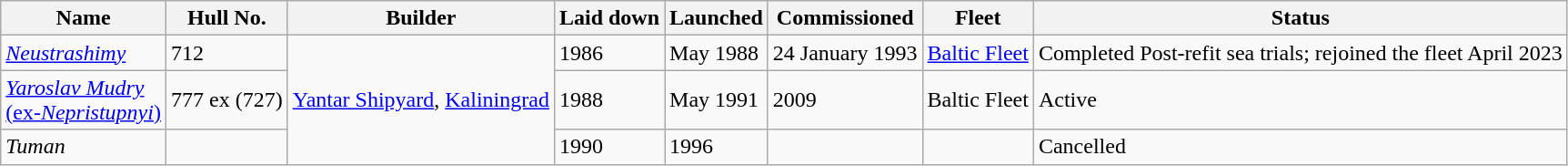<table class="wikitable">
<tr>
<th>Name</th>
<th>Hull No.</th>
<th>Builder</th>
<th>Laid down</th>
<th>Launched</th>
<th>Commissioned</th>
<th>Fleet</th>
<th>Status</th>
</tr>
<tr>
<td><em><a href='#'>Neustrashimy</a></em></td>
<td>712</td>
<td rowspan=3><a href='#'>Yantar Shipyard</a>, <a href='#'>Kaliningrad</a></td>
<td>1986</td>
<td>May 1988</td>
<td>24 January 1993</td>
<td><a href='#'>Baltic Fleet</a></td>
<td>Completed Post-refit sea trials; rejoined the fleet April 2023</td>
</tr>
<tr>
<td><a href='#'><em>Yaroslav Mudry</em><br>(ex-<em>Nepristupnyi</em>)</a></td>
<td>777 ex (727)</td>
<td>1988</td>
<td>May 1991</td>
<td>2009</td>
<td>Baltic Fleet</td>
<td>Active</td>
</tr>
<tr>
<td><em>Tuman</em></td>
<td></td>
<td>1990</td>
<td>1996</td>
<td></td>
<td></td>
<td>Cancelled</td>
</tr>
</table>
